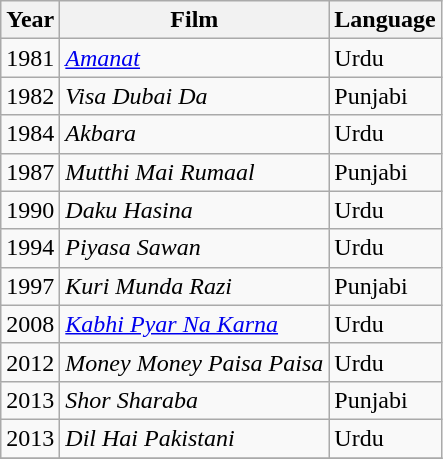<table class="wikitable">
<tr align="center">
<th>Year</th>
<th>Film</th>
<th>Language</th>
</tr>
<tr>
<td>1981</td>
<td><em><a href='#'>Amanat</a></em></td>
<td>Urdu</td>
</tr>
<tr>
<td>1982</td>
<td><em>Visa Dubai Da</em></td>
<td>Punjabi</td>
</tr>
<tr>
<td>1984</td>
<td><em>Akbara</em></td>
<td>Urdu</td>
</tr>
<tr>
<td>1987</td>
<td><em>Mutthi Mai Rumaal</em></td>
<td>Punjabi</td>
</tr>
<tr>
<td>1990</td>
<td><em>Daku Hasina</em></td>
<td>Urdu</td>
</tr>
<tr>
<td>1994</td>
<td><em>Piyasa Sawan</em></td>
<td>Urdu</td>
</tr>
<tr>
<td>1997</td>
<td><em>Kuri Munda Razi</em></td>
<td>Punjabi</td>
</tr>
<tr>
<td>2008</td>
<td><em><a href='#'>Kabhi Pyar Na Karna</a></em></td>
<td>Urdu</td>
</tr>
<tr>
<td>2012</td>
<td><em>Money Money Paisa Paisa</em></td>
<td>Urdu</td>
</tr>
<tr>
<td>2013</td>
<td><em>Shor Sharaba </em></td>
<td>Punjabi</td>
</tr>
<tr>
<td>2013</td>
<td><em>Dil Hai Pakistani </em></td>
<td>Urdu</td>
</tr>
<tr>
</tr>
</table>
